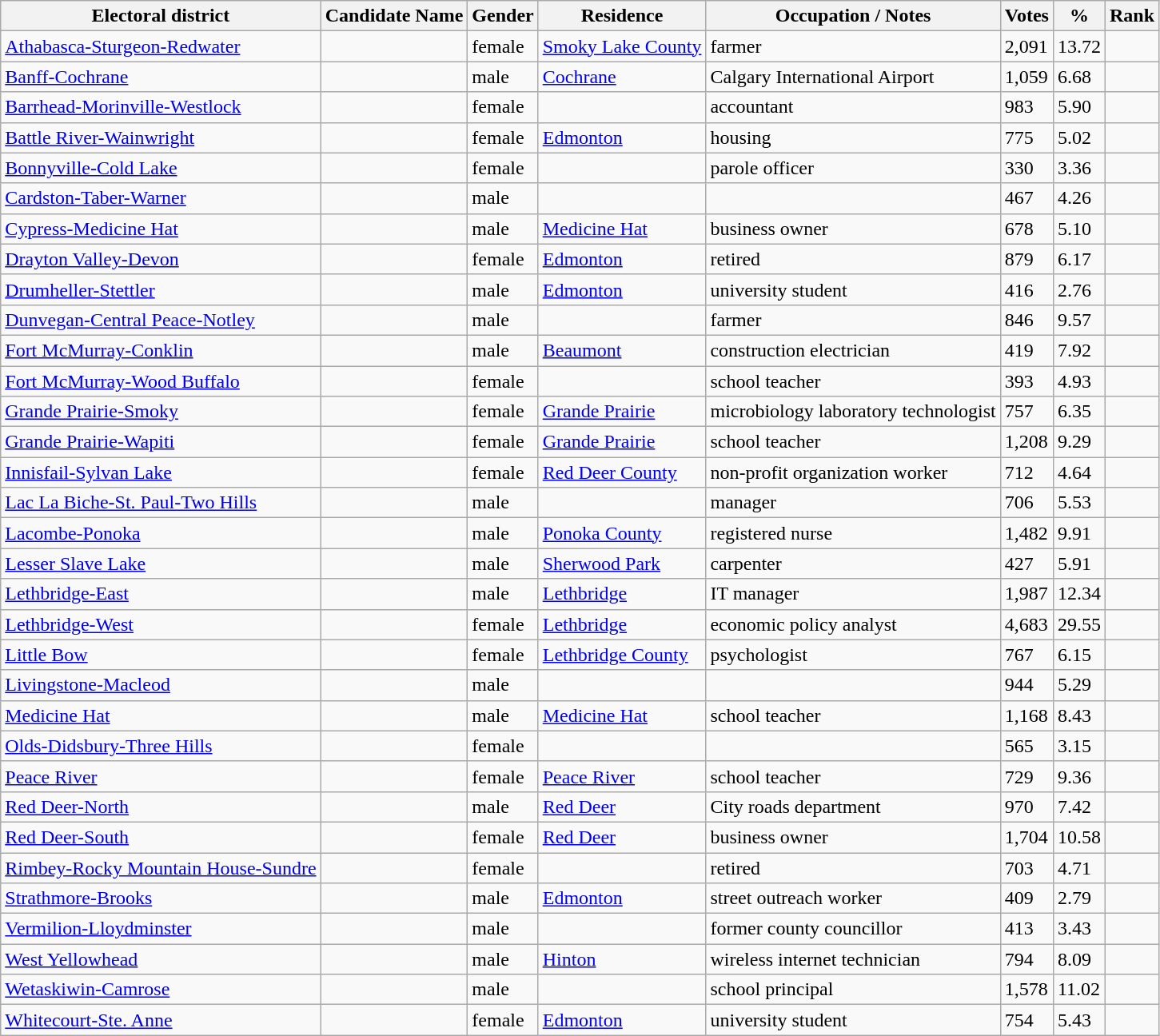<table class="wikitable sortable">
<tr>
<th>Electoral district</th>
<th>Candidate Name</th>
<th>Gender</th>
<th>Residence</th>
<th class=unsortable>Occupation / Notes</th>
<th>Votes</th>
<th>%</th>
<th>Rank</th>
</tr>
<tr>
<td><a href='#'>Athabasca-Sturgeon-Redwater</a></td>
<td></td>
<td>female</td>
<td><a href='#'>Smoky Lake County</a></td>
<td>farmer</td>
<td>2,091</td>
<td>13.72</td>
<td></td>
</tr>
<tr>
<td><a href='#'>Banff-Cochrane</a></td>
<td></td>
<td>male</td>
<td><a href='#'>Cochrane</a></td>
<td>Calgary International Airport</td>
<td>1,059</td>
<td>6.68</td>
<td></td>
</tr>
<tr>
<td><a href='#'>Barrhead-Morinville-Westlock</a></td>
<td></td>
<td>female</td>
<td></td>
<td>accountant</td>
<td>983</td>
<td>5.90</td>
<td></td>
</tr>
<tr>
<td><a href='#'>Battle River-Wainwright</a></td>
<td></td>
<td>female</td>
<td><a href='#'>Edmonton</a></td>
<td>housing</td>
<td>775</td>
<td>5.02</td>
<td></td>
</tr>
<tr>
<td><a href='#'>Bonnyville-Cold Lake</a></td>
<td></td>
<td>female</td>
<td></td>
<td>parole officer</td>
<td>330</td>
<td>3.36</td>
<td></td>
</tr>
<tr>
<td><a href='#'>Cardston-Taber-Warner</a></td>
<td></td>
<td>male</td>
<td></td>
<td></td>
<td>467</td>
<td>4.26</td>
<td></td>
</tr>
<tr>
<td><a href='#'>Cypress-Medicine Hat</a></td>
<td></td>
<td>male</td>
<td><a href='#'>Medicine Hat</a></td>
<td>business owner</td>
<td>678</td>
<td>5.10</td>
<td></td>
</tr>
<tr>
<td><a href='#'>Drayton Valley-Devon</a></td>
<td></td>
<td>female</td>
<td><a href='#'>Edmonton</a></td>
<td>retired</td>
<td>879</td>
<td>6.17</td>
<td></td>
</tr>
<tr>
<td><a href='#'>Drumheller-Stettler</a></td>
<td></td>
<td>male</td>
<td><a href='#'>Edmonton</a></td>
<td>university student</td>
<td>416</td>
<td>2.76</td>
<td></td>
</tr>
<tr>
<td><a href='#'>Dunvegan-Central Peace-Notley</a></td>
<td></td>
<td>male</td>
<td></td>
<td>farmer</td>
<td>846</td>
<td>9.57</td>
<td></td>
</tr>
<tr>
<td><a href='#'>Fort McMurray-Conklin</a></td>
<td></td>
<td>male</td>
<td><a href='#'>Beaumont</a></td>
<td>construction electrician</td>
<td>419</td>
<td>7.92</td>
<td></td>
</tr>
<tr>
<td><a href='#'>Fort McMurray-Wood Buffalo</a></td>
<td></td>
<td>female</td>
<td></td>
<td>school teacher</td>
<td>393</td>
<td>4.93</td>
<td></td>
</tr>
<tr>
<td><a href='#'>Grande Prairie-Smoky</a></td>
<td></td>
<td>female</td>
<td><a href='#'>Grande Prairie</a></td>
<td>microbiology laboratory technologist</td>
<td>757</td>
<td>6.35</td>
<td></td>
</tr>
<tr>
<td><a href='#'>Grande Prairie-Wapiti</a></td>
<td></td>
<td>female</td>
<td><a href='#'>Grande Prairie</a></td>
<td>school teacher</td>
<td>1,208</td>
<td>9.29</td>
<td></td>
</tr>
<tr>
<td><a href='#'>Innisfail-Sylvan Lake</a></td>
<td></td>
<td>female</td>
<td><a href='#'>Red Deer County</a></td>
<td>non-profit organization worker</td>
<td>712</td>
<td>4.64</td>
<td></td>
</tr>
<tr>
<td><a href='#'>Lac La Biche-St. Paul-Two Hills</a></td>
<td></td>
<td>male</td>
<td></td>
<td>manager</td>
<td>706</td>
<td>5.53</td>
<td></td>
</tr>
<tr>
<td><a href='#'>Lacombe-Ponoka</a></td>
<td></td>
<td>male</td>
<td><a href='#'>Ponoka County</a></td>
<td>registered nurse</td>
<td>1,482</td>
<td>9.91</td>
<td></td>
</tr>
<tr>
<td><a href='#'>Lesser Slave Lake</a></td>
<td></td>
<td>male</td>
<td><a href='#'>Sherwood Park</a></td>
<td>carpenter</td>
<td>427</td>
<td>5.91</td>
<td></td>
</tr>
<tr>
<td><a href='#'>Lethbridge-East</a></td>
<td></td>
<td>male</td>
<td><a href='#'>Lethbridge</a></td>
<td>IT manager</td>
<td>1,987</td>
<td>12.34</td>
<td></td>
</tr>
<tr>
<td><a href='#'>Lethbridge-West</a></td>
<td></td>
<td>female</td>
<td><a href='#'>Lethbridge</a></td>
<td>economic policy analyst</td>
<td>4,683</td>
<td>29.55</td>
<td></td>
</tr>
<tr>
<td><a href='#'>Little Bow</a></td>
<td></td>
<td>female</td>
<td><a href='#'>Lethbridge County</a></td>
<td>psychologist</td>
<td>767</td>
<td>6.15</td>
<td></td>
</tr>
<tr>
<td><a href='#'>Livingstone-Macleod</a></td>
<td></td>
<td>male</td>
<td></td>
<td></td>
<td>944</td>
<td>5.29</td>
<td></td>
</tr>
<tr>
<td><a href='#'>Medicine Hat</a></td>
<td></td>
<td>male</td>
<td><a href='#'>Medicine Hat</a></td>
<td>school teacher</td>
<td>1,168</td>
<td>8.43</td>
<td></td>
</tr>
<tr>
<td><a href='#'>Olds-Didsbury-Three Hills</a></td>
<td></td>
<td>female</td>
<td></td>
<td></td>
<td>565</td>
<td>3.15</td>
<td></td>
</tr>
<tr>
<td><a href='#'>Peace River</a></td>
<td></td>
<td>female</td>
<td><a href='#'>Peace River</a></td>
<td>school teacher</td>
<td>729</td>
<td>9.36</td>
<td></td>
</tr>
<tr>
<td><a href='#'>Red Deer-North</a></td>
<td></td>
<td>male</td>
<td><a href='#'>Red Deer</a></td>
<td>City roads department</td>
<td>970</td>
<td>7.42</td>
<td></td>
</tr>
<tr>
<td><a href='#'>Red Deer-South</a></td>
<td></td>
<td>female</td>
<td><a href='#'>Red Deer</a></td>
<td>business owner</td>
<td>1,704</td>
<td>10.58</td>
<td></td>
</tr>
<tr>
<td><a href='#'>Rimbey-Rocky Mountain House-Sundre</a></td>
<td></td>
<td>female</td>
<td></td>
<td>retired</td>
<td>703</td>
<td>4.71</td>
<td></td>
</tr>
<tr>
<td><a href='#'>Strathmore-Brooks</a></td>
<td></td>
<td>male</td>
<td><a href='#'>Edmonton</a></td>
<td>street outreach worker</td>
<td>409</td>
<td>2.79</td>
<td></td>
</tr>
<tr>
<td><a href='#'>Vermilion-Lloydminster</a></td>
<td></td>
<td>male</td>
<td></td>
<td>former county councillor</td>
<td>413</td>
<td>3.43</td>
<td></td>
</tr>
<tr>
<td><a href='#'>West Yellowhead</a></td>
<td></td>
<td>male</td>
<td><a href='#'>Hinton</a></td>
<td>wireless internet technician</td>
<td>794</td>
<td>8.09</td>
<td></td>
</tr>
<tr>
<td><a href='#'>Wetaskiwin-Camrose</a></td>
<td></td>
<td>male</td>
<td></td>
<td>school principal</td>
<td>1,578</td>
<td>11.02</td>
<td></td>
</tr>
<tr>
<td><a href='#'>Whitecourt-Ste. Anne</a></td>
<td></td>
<td>female</td>
<td><a href='#'>Edmonton</a></td>
<td>university student</td>
<td>754</td>
<td>5.43</td>
<td></td>
</tr>
</table>
